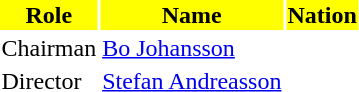<table class="toccolours">
<tr>
<th style="color:#000000; background:#FFFF00;">Role</th>
<th style="color:#000000; background:#FFFF00;">Name</th>
<th style="color:#000000; background:#FFFF00;">Nation</th>
</tr>
<tr>
<td>Chairman</td>
<td><a href='#'>Bo Johansson</a></td>
<td></td>
</tr>
<tr>
<td>Director</td>
<td><a href='#'>Stefan Andreasson</a></td>
<td></td>
</tr>
</table>
